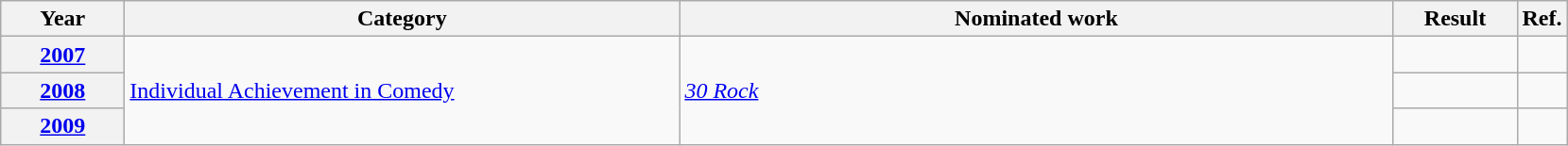<table class=wikitable>
<tr>
<th scope="col" style="width:5em;">Year</th>
<th scope="col" style="width:24em;">Category</th>
<th scope="col" style="width:31em;">Nominated work</th>
<th scope="col" style="width:5em;">Result</th>
<th>Ref.</th>
</tr>
<tr>
<th row=scope style="text-align:center;"><a href='#'>2007</a></th>
<td rowspan="3"><a href='#'>Individual Achievement in Comedy</a></td>
<td rowspan="3"><em><a href='#'>30 Rock</a></em></td>
<td></td>
<td style="text-align:center;"></td>
</tr>
<tr>
<th row=scope style="text-align:center;"><a href='#'>2008</a></th>
<td></td>
<td style="text-align:center;"></td>
</tr>
<tr>
<th row=scope style="text-align:center;"><a href='#'>2009</a></th>
<td></td>
<td style="text-align:center;"></td>
</tr>
</table>
